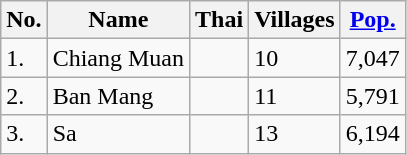<table class="wikitable sortable">
<tr>
<th>No.</th>
<th>Name</th>
<th>Thai</th>
<th>Villages</th>
<th><a href='#'>Pop.</a></th>
</tr>
<tr>
<td>1.</td>
<td>Chiang Muan</td>
<td></td>
<td>10</td>
<td>7,047</td>
</tr>
<tr>
<td>2.</td>
<td>Ban Mang</td>
<td></td>
<td>11</td>
<td>5,791</td>
</tr>
<tr>
<td>3.</td>
<td>Sa</td>
<td></td>
<td>13</td>
<td>6,194</td>
</tr>
</table>
